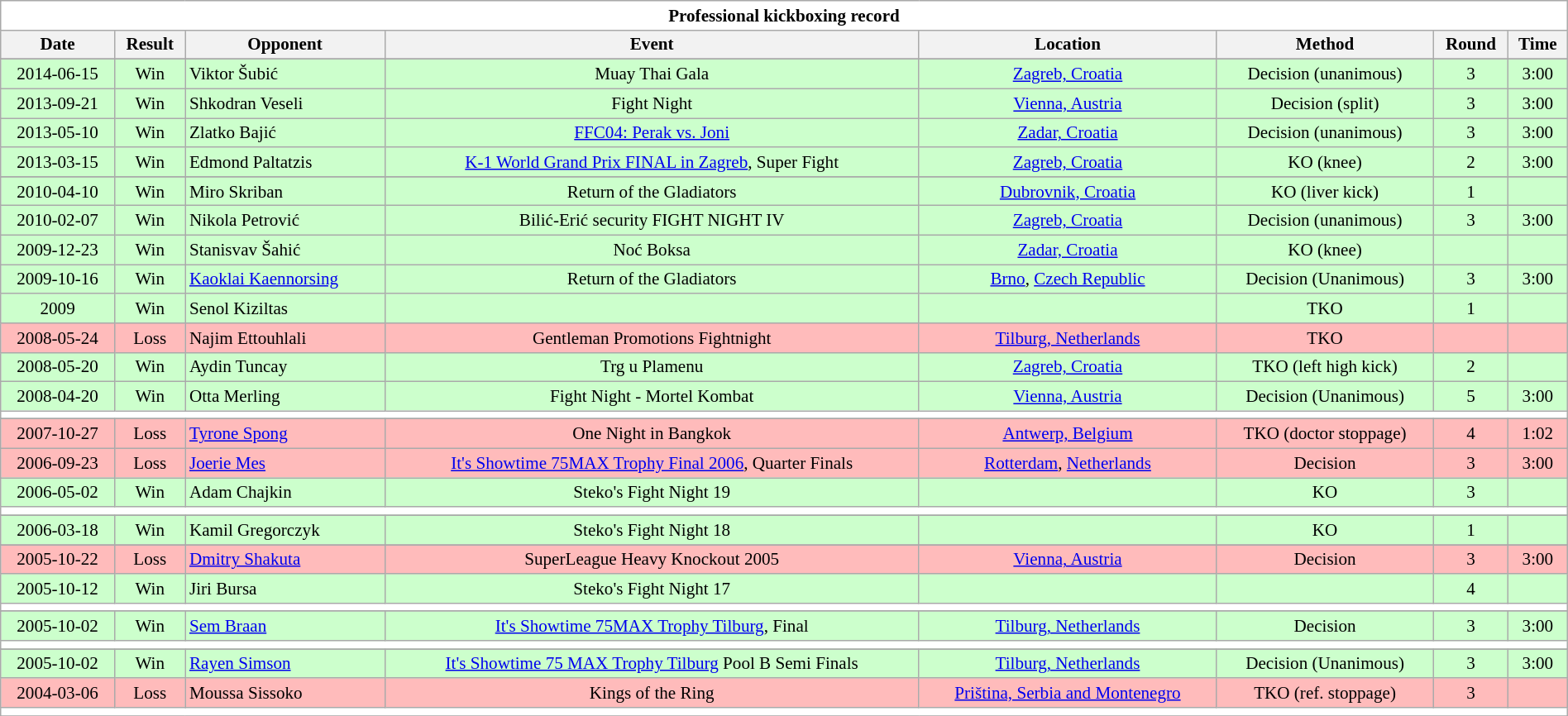<table class="wikitable collapsible" style="font-size:88%; width:100%; text-align:center;">
<tr>
<th colspan=8 style="background:#fff">Professional kickboxing record</th>
</tr>
<tr>
<th>Date</th>
<th>Result</th>
<th>Opponent</th>
<th>Event</th>
<th>Location</th>
<th>Method</th>
<th>Round</th>
<th>Time</th>
</tr>
<tr>
</tr>
<tr bgcolor="#CCFFCC">
<td>2014-06-15</td>
<td>Win</td>
<td align=left> Viktor Šubić</td>
<td>Muay Thai Gala</td>
<td><a href='#'>Zagreb, Croatia</a></td>
<td>Decision (unanimous)</td>
<td>3</td>
<td>3:00</td>
</tr>
<tr bgcolor="#CCFFCC">
<td>2013-09-21</td>
<td>Win</td>
<td align=left> Shkodran Veseli</td>
<td>Fight Night</td>
<td><a href='#'>Vienna, Austria</a></td>
<td>Decision (split)</td>
<td>3</td>
<td>3:00</td>
</tr>
<tr bgcolor="#CCFFCC">
<td>2013-05-10</td>
<td>Win</td>
<td align=left> Zlatko Bajić</td>
<td><a href='#'>FFC04: Perak vs. Joni</a></td>
<td><a href='#'>Zadar, Croatia</a></td>
<td>Decision (unanimous)</td>
<td>3</td>
<td>3:00</td>
</tr>
<tr bgcolor="#CCFFCC">
<td>2013-03-15</td>
<td>Win</td>
<td align=left> Edmond Paltatzis</td>
<td><a href='#'>K-1 World Grand Prix FINAL in Zagreb</a>, Super Fight</td>
<td><a href='#'>Zagreb, Croatia</a></td>
<td>KO (knee)</td>
<td>2</td>
<td>3:00</td>
</tr>
<tr>
</tr>
<tr bgcolor="#CCFFCC">
<td>2010-04-10</td>
<td>Win</td>
<td align=left> Miro Skriban</td>
<td>Return of the Gladiators</td>
<td><a href='#'>Dubrovnik, Croatia</a></td>
<td>KO (liver kick)</td>
<td>1</td>
<td></td>
</tr>
<tr bgcolor="#CCFFCC">
<td>2010-02-07</td>
<td>Win</td>
<td align=left> Nikola Petrović</td>
<td>Bilić-Erić security FIGHT NIGHT IV</td>
<td><a href='#'>Zagreb, Croatia</a></td>
<td>Decision (unanimous)</td>
<td>3</td>
<td>3:00</td>
</tr>
<tr bgcolor="#CCFFCC">
<td>2009-12-23</td>
<td>Win</td>
<td align=left> Stanisvav Šahić</td>
<td>Noć Boksa </td>
<td><a href='#'>Zadar, Croatia</a></td>
<td>KO (knee)</td>
<td></td>
<td></td>
</tr>
<tr bgcolor="#CCFFCC">
<td>2009-10-16</td>
<td>Win</td>
<td align=left> <a href='#'>Kaoklai Kaennorsing</a></td>
<td>Return of the Gladiators</td>
<td><a href='#'>Brno</a>, <a href='#'>Czech Republic</a></td>
<td>Decision (Unanimous)</td>
<td>3</td>
<td>3:00</td>
</tr>
<tr bgcolor="#CCFFCC">
<td>2009</td>
<td>Win</td>
<td align=left> Senol Kiziltas</td>
<td></td>
<td></td>
<td>TKO</td>
<td>1</td>
<td></td>
</tr>
<tr bgcolor="#FFBBBB">
<td>2008-05-24</td>
<td>Loss</td>
<td align=left> Najim Ettouhlali</td>
<td>Gentleman Promotions Fightnight</td>
<td><a href='#'>Tilburg, Netherlands</a></td>
<td>TKO</td>
<td></td>
<td></td>
</tr>
<tr bgcolor="#CCFFCC">
<td>2008-05-20</td>
<td>Win</td>
<td align=left> Aydin Tuncay</td>
<td>Trg u Plamenu</td>
<td><a href='#'>Zagreb, Croatia</a></td>
<td>TKO (left high kick)</td>
<td>2</td>
<td></td>
</tr>
<tr bgcolor="#CCFFCC">
<td>2008-04-20</td>
<td>Win</td>
<td align=left> Otta Merling</td>
<td>Fight Night - Mortel Kombat</td>
<td><a href='#'>Vienna, Austria</a></td>
<td>Decision (Unanimous)</td>
<td>5</td>
<td>3:00</td>
</tr>
<tr>
<th style=background:white colspan=9></th>
</tr>
<tr>
</tr>
<tr bgcolor= "#FFBBBB">
<td>2007-10-27</td>
<td>Loss</td>
<td align=left> <a href='#'>Tyrone Spong</a></td>
<td>One Night in Bangkok</td>
<td><a href='#'>Antwerp, Belgium</a></td>
<td>TKO (doctor stoppage)</td>
<td>4</td>
<td>1:02</td>
</tr>
<tr bgcolor="#FFBBBB">
<td>2006-09-23</td>
<td>Loss</td>
<td align=left> <a href='#'>Joerie Mes</a></td>
<td><a href='#'>It's Showtime 75MAX Trophy Final 2006</a>, Quarter Finals</td>
<td><a href='#'>Rotterdam</a>, <a href='#'>Netherlands</a></td>
<td>Decision</td>
<td>3</td>
<td>3:00</td>
</tr>
<tr bgcolor="#CCFFCC">
<td>2006-05-02</td>
<td>Win</td>
<td align=left> Adam Chajkin</td>
<td>Steko's Fight Night 19</td>
<td></td>
<td>KO</td>
<td>3</td>
<td></td>
</tr>
<tr>
<th style=background:white colspan=9></th>
</tr>
<tr>
</tr>
<tr bgcolor="#CCFFCC">
<td>2006-03-18</td>
<td>Win</td>
<td align=left>  Kamil Gregorczyk</td>
<td>Steko's Fight Night 18</td>
<td></td>
<td>KO</td>
<td>1</td>
<td></td>
</tr>
<tr>
</tr>
<tr bgcolor="#FFBBBB">
<td>2005-10-22</td>
<td>Loss</td>
<td align=left> <a href='#'>Dmitry Shakuta</a></td>
<td>SuperLeague Heavy Knockout 2005</td>
<td><a href='#'>Vienna, Austria</a></td>
<td>Decision</td>
<td>3</td>
<td>3:00</td>
</tr>
<tr bgcolor="#CCFFCC">
<td>2005-10-12</td>
<td>Win</td>
<td align=left> Jiri Bursa</td>
<td>Steko's Fight Night 17</td>
<td></td>
<td></td>
<td>4</td>
<td></td>
</tr>
<tr>
<th style=background:white colspan=9></th>
</tr>
<tr>
</tr>
<tr bgcolor="#CCFFCC">
<td>2005-10-02</td>
<td>Win</td>
<td align=left> <a href='#'>Sem Braan</a></td>
<td><a href='#'>It's Showtime 75MAX Trophy Tilburg</a>, Final</td>
<td><a href='#'>Tilburg, Netherlands</a></td>
<td>Decision</td>
<td>3</td>
<td>3:00</td>
</tr>
<tr>
<th style=background:white colspan=9></th>
</tr>
<tr>
</tr>
<tr bgcolor="#CCFFCC">
<td>2005-10-02</td>
<td>Win</td>
<td align=left> <a href='#'>Rayen Simson</a></td>
<td><a href='#'>It's Showtime 75 MAX Trophy Tilburg</a> Pool B Semi Finals</td>
<td><a href='#'>Tilburg, Netherlands</a></td>
<td>Decision (Unanimous)</td>
<td>3</td>
<td>3:00</td>
</tr>
<tr bgcolor="#FFBBBB">
<td>2004-03-06</td>
<td>Loss</td>
<td align=left> Moussa Sissoko</td>
<td>Kings of the Ring</td>
<td><a href='#'>Priština, Serbia and Montenegro</a></td>
<td>TKO (ref. stoppage)</td>
<td>3</td>
<td></td>
</tr>
<tr>
<th style=background:white colspan=9></th>
</tr>
<tr>
</tr>
</table>
